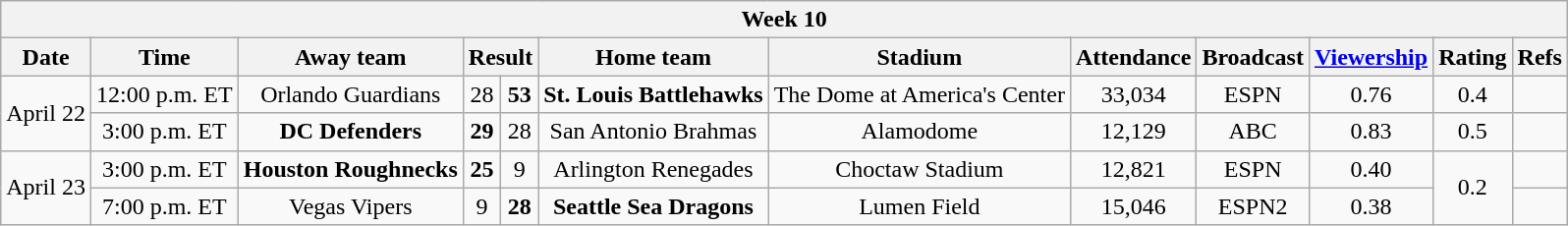<table class="wikitable" style="text-align:center;">
<tr>
<th colspan="12">Week 10</th>
</tr>
<tr>
<th>Date</th>
<th>Time<br></th>
<th>Away team</th>
<th colspan="2">Result<br></th>
<th>Home team</th>
<th>Stadium</th>
<th>Attendance</th>
<th>Broadcast</th>
<th><a href='#'>Viewership</a><br></th>
<th>Rating<br></th>
<th>Refs</th>
</tr>
<tr>
<td rowspan=2>April 22</td>
<td>12:00 p.m. ET</td>
<td>Orlando Guardians</td>
<td>28</td>
<td><strong>53</strong></td>
<td><strong>St. Louis Battlehawks</strong></td>
<td>The Dome at America's Center</td>
<td>33,034</td>
<td>ESPN</td>
<td>0.76</td>
<td>0.4</td>
<td></td>
</tr>
<tr>
<td>3:00 p.m. ET</td>
<td><strong>DC Defenders</strong></td>
<td><strong>29</strong></td>
<td>28</td>
<td>San Antonio Brahmas</td>
<td>Alamodome</td>
<td>12,129</td>
<td>ABC</td>
<td>0.83</td>
<td>0.5</td>
<td></td>
</tr>
<tr>
<td rowspan=2>April 23</td>
<td>3:00 p.m. ET</td>
<td><strong>Houston Roughnecks</strong></td>
<td><strong>25</strong></td>
<td>9</td>
<td>Arlington Renegades</td>
<td>Choctaw Stadium</td>
<td>12,821</td>
<td>ESPN</td>
<td>0.40</td>
<td rowspan="2">0.2</td>
<td></td>
</tr>
<tr>
<td>7:00 p.m. ET</td>
<td>Vegas Vipers</td>
<td>9</td>
<td><strong>28</strong></td>
<td><strong>Seattle Sea Dragons</strong></td>
<td>Lumen Field</td>
<td>15,046</td>
<td>ESPN2</td>
<td>0.38</td>
<td></td>
</tr>
</table>
